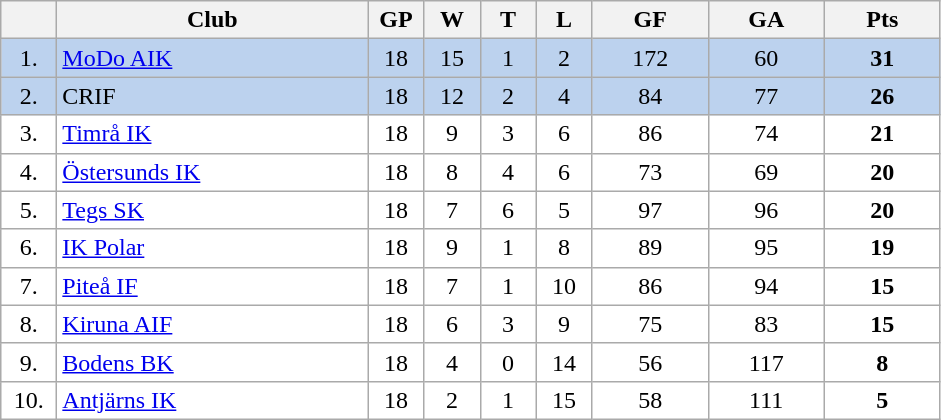<table class="wikitable">
<tr>
<th width="30"></th>
<th width="200">Club</th>
<th width="30">GP</th>
<th width="30">W</th>
<th width="30">T</th>
<th width="30">L</th>
<th width="70">GF</th>
<th width="70">GA</th>
<th width="70">Pts</th>
</tr>
<tr bgcolor="#BCD2EE" align="center">
<td>1.</td>
<td align="left"><a href='#'>MoDo AIK</a></td>
<td>18</td>
<td>15</td>
<td>1</td>
<td>2</td>
<td>172</td>
<td>60</td>
<td><strong>31</strong></td>
</tr>
<tr bgcolor="#BCD2EE" align="center">
<td>2.</td>
<td align="left">CRIF</td>
<td>18</td>
<td>12</td>
<td>2</td>
<td>4</td>
<td>84</td>
<td>77</td>
<td><strong>26</strong></td>
</tr>
<tr bgcolor="#FFFFFF" align="center">
<td>3.</td>
<td align="left"><a href='#'>Timrå IK</a></td>
<td>18</td>
<td>9</td>
<td>3</td>
<td>6</td>
<td>86</td>
<td>74</td>
<td><strong>21</strong></td>
</tr>
<tr bgcolor="#FFFFFF" align="center">
<td>4.</td>
<td align="left"><a href='#'>Östersunds IK</a></td>
<td>18</td>
<td>8</td>
<td>4</td>
<td>6</td>
<td>73</td>
<td>69</td>
<td><strong>20</strong></td>
</tr>
<tr bgcolor="#FFFFFF" align="center">
<td>5.</td>
<td align="left"><a href='#'>Tegs SK</a></td>
<td>18</td>
<td>7</td>
<td>6</td>
<td>5</td>
<td>97</td>
<td>96</td>
<td><strong>20</strong></td>
</tr>
<tr bgcolor="#FFFFFF" align="center">
<td>6.</td>
<td align="left"><a href='#'>IK Polar</a></td>
<td>18</td>
<td>9</td>
<td>1</td>
<td>8</td>
<td>89</td>
<td>95</td>
<td><strong>19</strong></td>
</tr>
<tr bgcolor="#FFFFFF" align="center">
<td>7.</td>
<td align="left"><a href='#'>Piteå IF</a></td>
<td>18</td>
<td>7</td>
<td>1</td>
<td>10</td>
<td>86</td>
<td>94</td>
<td><strong>15</strong></td>
</tr>
<tr bgcolor="#FFFFFF" align="center">
<td>8.</td>
<td align="left"><a href='#'>Kiruna AIF</a></td>
<td>18</td>
<td>6</td>
<td>3</td>
<td>9</td>
<td>75</td>
<td>83</td>
<td><strong>15</strong></td>
</tr>
<tr bgcolor="#FFFFFF" align="center">
<td>9.</td>
<td align="left"><a href='#'>Bodens BK</a></td>
<td>18</td>
<td>4</td>
<td>0</td>
<td>14</td>
<td>56</td>
<td>117</td>
<td><strong>8</strong></td>
</tr>
<tr bgcolor="#FFFFFF" align="center">
<td>10.</td>
<td align="left"><a href='#'>Antjärns IK</a></td>
<td>18</td>
<td>2</td>
<td>1</td>
<td>15</td>
<td>58</td>
<td>111</td>
<td><strong>5</strong></td>
</tr>
</table>
